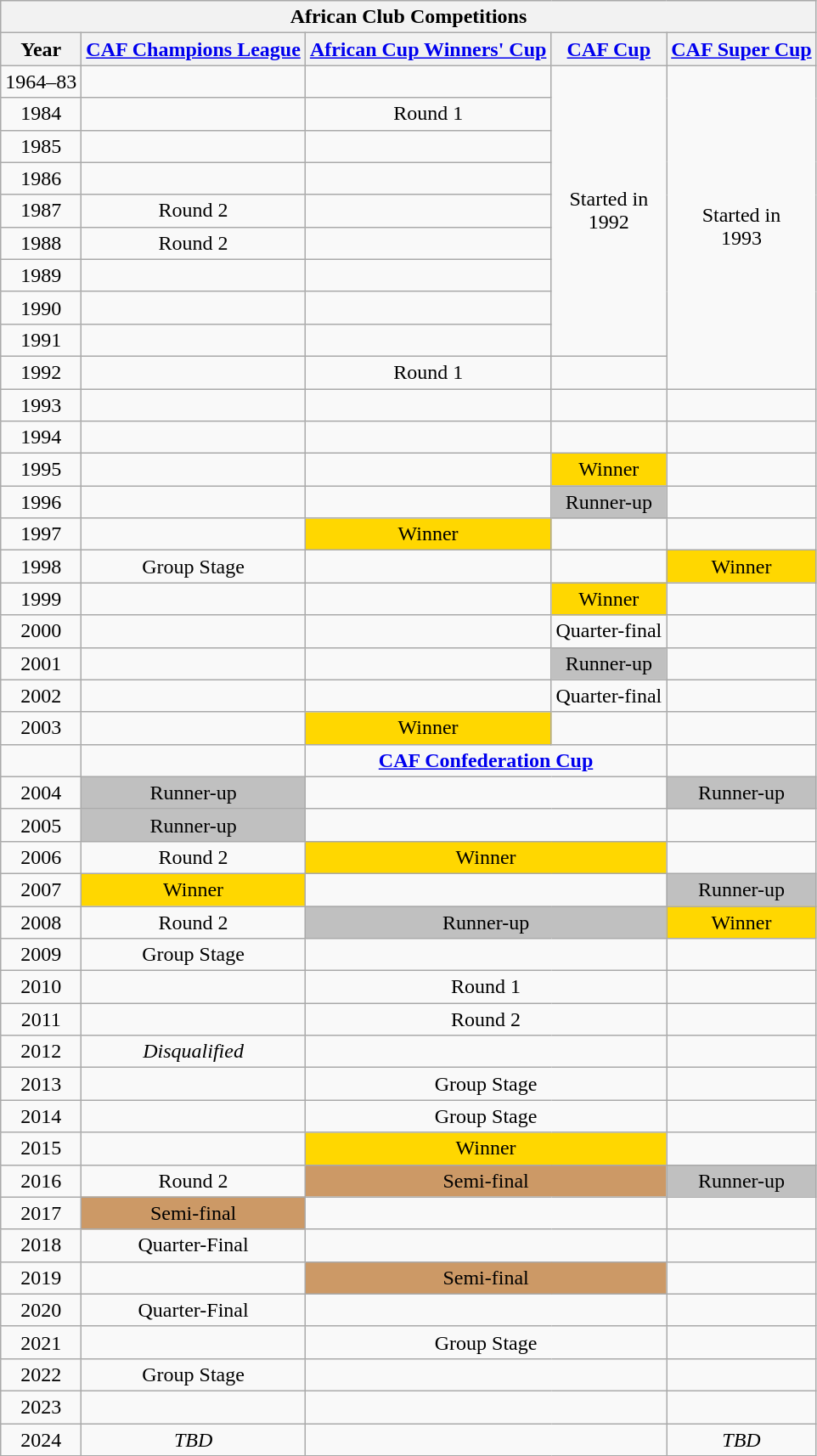<table class="wikitable collapsible collapsed" style="text-align: center;">
<tr>
<th colspan=5>African Club Competitions</th>
</tr>
<tr>
<th>Year</th>
<th><a href='#'>CAF Champions League</a></th>
<th><a href='#'>African Cup Winners' Cup</a></th>
<th><a href='#'>CAF Cup</a></th>
<th><a href='#'>CAF Super Cup</a></th>
</tr>
<tr>
<td>1964–83</td>
<td></td>
<td></td>
<td rowspan=9>Started in<br>1992</td>
<td rowspan=10>Started in<br>1993</td>
</tr>
<tr>
<td>1984</td>
<td></td>
<td>Round 1</td>
</tr>
<tr>
<td>1985</td>
<td></td>
<td></td>
</tr>
<tr>
<td>1986</td>
<td></td>
<td></td>
</tr>
<tr>
<td>1987</td>
<td>Round 2</td>
<td></td>
</tr>
<tr>
<td>1988</td>
<td>Round 2</td>
<td></td>
</tr>
<tr>
<td>1989</td>
<td></td>
<td></td>
</tr>
<tr>
<td>1990</td>
<td></td>
<td></td>
</tr>
<tr>
<td>1991</td>
<td></td>
<td></td>
</tr>
<tr>
<td>1992</td>
<td></td>
<td>Round 1</td>
<td></td>
</tr>
<tr>
<td>1993</td>
<td></td>
<td></td>
<td></td>
<td></td>
</tr>
<tr>
<td>1994</td>
<td></td>
<td></td>
<td></td>
<td></td>
</tr>
<tr>
<td>1995</td>
<td></td>
<td></td>
<td bgcolor=gold>Winner</td>
<td></td>
</tr>
<tr>
<td>1996</td>
<td></td>
<td></td>
<td bgcolor=silver>Runner-up</td>
<td></td>
</tr>
<tr>
<td>1997</td>
<td></td>
<td bgcolor=gold>Winner</td>
<td></td>
<td></td>
</tr>
<tr>
<td>1998</td>
<td>Group Stage</td>
<td></td>
<td></td>
<td bgcolor=gold>Winner</td>
</tr>
<tr>
<td>1999</td>
<td></td>
<td></td>
<td bgcolor=gold>Winner</td>
<td></td>
</tr>
<tr>
<td>2000</td>
<td></td>
<td></td>
<td>Quarter-final</td>
<td></td>
</tr>
<tr>
<td>2001</td>
<td></td>
<td></td>
<td bgcolor=silver>Runner-up</td>
<td></td>
</tr>
<tr>
<td>2002</td>
<td></td>
<td></td>
<td>Quarter-final</td>
<td></td>
</tr>
<tr>
<td>2003</td>
<td></td>
<td bgcolor=gold>Winner</td>
<td></td>
<td></td>
</tr>
<tr>
<td></td>
<td></td>
<td colspan=2><strong><a href='#'>CAF Confederation Cup</a></strong></td>
<td></td>
</tr>
<tr>
<td>2004</td>
<td bgcolor=silver>Runner-up</td>
<td colspan=2></td>
<td bgcolor=silver>Runner-up</td>
</tr>
<tr>
<td>2005</td>
<td bgcolor=silver>Runner-up</td>
<td colspan=2></td>
<td></td>
</tr>
<tr>
<td>2006</td>
<td>Round 2</td>
<td colspan=2 bgcolor=gold>Winner</td>
<td></td>
</tr>
<tr>
<td>2007</td>
<td bgcolor=gold>Winner</td>
<td colspan=2></td>
<td bgcolor=silver>Runner-up</td>
</tr>
<tr>
<td>2008</td>
<td>Round 2</td>
<td colspan=2 bgcolor=silver>Runner-up</td>
<td bgcolor=gold>Winner</td>
</tr>
<tr>
<td>2009</td>
<td>Group Stage</td>
<td colspan=2></td>
<td></td>
</tr>
<tr>
<td>2010</td>
<td></td>
<td colspan=2>Round 1</td>
<td></td>
</tr>
<tr>
<td>2011</td>
<td></td>
<td colspan=2>Round 2</td>
<td></td>
</tr>
<tr>
<td>2012</td>
<td><em>Disqualified</em></td>
<td colspan=2></td>
<td></td>
</tr>
<tr>
<td>2013</td>
<td></td>
<td colspan=2>Group Stage</td>
<td></td>
</tr>
<tr>
<td>2014</td>
<td></td>
<td colspan=2>Group Stage</td>
<td></td>
</tr>
<tr>
<td>2015</td>
<td></td>
<td colspan=2 bgcolor=gold>Winner</td>
<td></td>
</tr>
<tr>
<td>2016</td>
<td>Round 2</td>
<td colspan=2 bgcolor=#c96>Semi-final</td>
<td bgcolor=silver>Runner-up</td>
</tr>
<tr>
<td>2017</td>
<td bgcolor=#c96>Semi-final</td>
<td colspan=2></td>
<td></td>
</tr>
<tr>
<td>2018</td>
<td>Quarter-Final</td>
<td colspan=2></td>
<td></td>
</tr>
<tr>
<td>2019</td>
<td></td>
<td colspan=2 bgcolor=#c96>Semi-final</td>
<td></td>
</tr>
<tr>
<td>2020</td>
<td>Quarter-Final</td>
<td colspan=2></td>
<td></td>
</tr>
<tr>
<td>2021</td>
<td></td>
<td colspan=2>Group Stage</td>
<td></td>
</tr>
<tr>
<td>2022</td>
<td>Group Stage</td>
<td colspan=2></td>
<td></td>
</tr>
<tr>
<td>2023</td>
<td></td>
<td colspan=2></td>
<td></td>
</tr>
<tr>
<td>2024</td>
<td><em>TBD</em></td>
<td colspan=2></td>
<td><em>TBD</em></td>
</tr>
</table>
